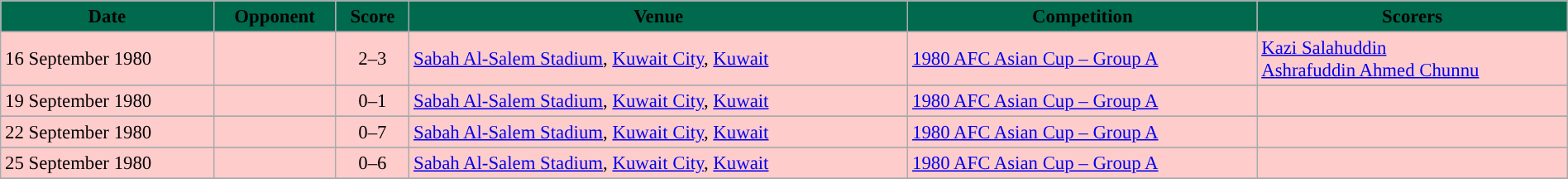<table class="wikitable" width=100% style="text-align:left;font-size:95%;">
<tr>
<th style="background:#006a4e;"><span>Date</span></th>
<th style="background:#006a4e;"><span>Opponent</span></th>
<th style="background:#006a4e;"><span>Score</span></th>
<th style="background:#006a4e;"><span>Venue</span></th>
<th style="background:#006a4e;"><span>Competition</span></th>
<th style="background:#006a4e;"><span>Scorers</span></th>
</tr>
<tr>
</tr>
<tr style="background:#fcc;">
<td>16 September 1980</td>
<td></td>
<td style="text-align: center">2–3</td>
<td> <a href='#'>Sabah Al-Salem Stadium</a>, <a href='#'>Kuwait City</a>, <a href='#'>Kuwait</a></td>
<td><a href='#'>1980 AFC Asian Cup – Group A</a></td>
<td><a href='#'>Kazi Salahuddin</a> <br><a href='#'>Ashrafuddin Ahmed Chunnu</a> </td>
</tr>
<tr>
</tr>
<tr style="background:#fcc;">
<td>19 September 1980</td>
<td></td>
<td style="text-align: center">0–1</td>
<td> <a href='#'>Sabah Al-Salem Stadium</a>, <a href='#'>Kuwait City</a>, <a href='#'>Kuwait</a></td>
<td><a href='#'>1980 AFC Asian Cup – Group A</a></td>
<td></td>
</tr>
<tr>
</tr>
<tr style="background:#fcc;">
<td>22 September 1980</td>
<td></td>
<td style="text-align: center">0–7</td>
<td> <a href='#'>Sabah Al-Salem Stadium</a>, <a href='#'>Kuwait City</a>, <a href='#'>Kuwait</a></td>
<td><a href='#'>1980 AFC Asian Cup – Group A</a></td>
<td></td>
</tr>
<tr>
</tr>
<tr style="background:#fcc;">
<td>25 September 1980</td>
<td></td>
<td style="text-align: center">0–6</td>
<td> <a href='#'>Sabah Al-Salem Stadium</a>, <a href='#'>Kuwait City</a>, <a href='#'>Kuwait</a></td>
<td><a href='#'>1980 AFC Asian Cup – Group A</a></td>
<td></td>
</tr>
<tr>
</tr>
</table>
